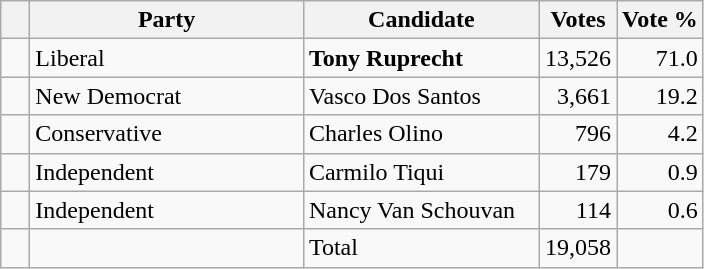<table class="wikitable">
<tr>
<th></th>
<th scope="col" width="175">Party</th>
<th scope="col" width="150">Candidate</th>
<th>Votes</th>
<th>Vote %</th>
</tr>
<tr>
<td>   </td>
<td>Liberal</td>
<td><strong>Tony Ruprecht</strong></td>
<td align=right>13,526</td>
<td align=right>71.0</td>
</tr>
<tr>
<td>   </td>
<td>New Democrat</td>
<td>Vasco Dos Santos</td>
<td align=right>3,661</td>
<td align=right>19.2</td>
</tr>
<tr |>
<td>   </td>
<td>Conservative</td>
<td>Charles Olino</td>
<td align=right>796</td>
<td align=right>4.2<br>

</td>
</tr>
<tr |>
<td>   </td>
<td>Independent</td>
<td>Carmilo Tiqui</td>
<td align=right>179</td>
<td align=right>0.9</td>
</tr>
<tr |>
<td>   </td>
<td>Independent</td>
<td>Nancy Van Schouvan</td>
<td align=right>114</td>
<td align=right>0.6</td>
</tr>
<tr |>
<td></td>
<td></td>
<td>Total</td>
<td align=right>19,058</td>
<td></td>
</tr>
</table>
